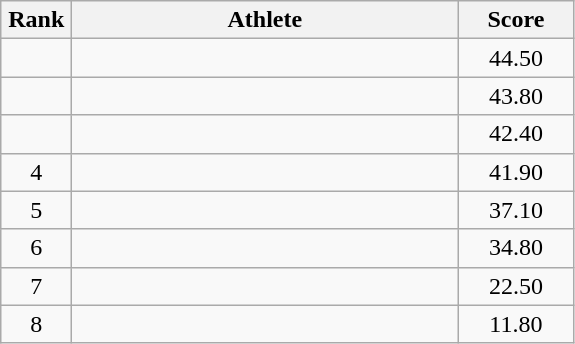<table class=wikitable style="text-align:center">
<tr>
<th width=40>Rank</th>
<th width=250>Athlete</th>
<th width=70>Score</th>
</tr>
<tr>
<td></td>
<td align=left></td>
<td>44.50</td>
</tr>
<tr>
<td></td>
<td align=left></td>
<td>43.80</td>
</tr>
<tr>
<td></td>
<td align=left></td>
<td>42.40</td>
</tr>
<tr>
<td>4</td>
<td align=left></td>
<td>41.90</td>
</tr>
<tr>
<td>5</td>
<td align=left></td>
<td>37.10</td>
</tr>
<tr>
<td>6</td>
<td align=left></td>
<td>34.80</td>
</tr>
<tr>
<td>7</td>
<td align=left></td>
<td>22.50</td>
</tr>
<tr>
<td>8</td>
<td align=left></td>
<td>11.80</td>
</tr>
</table>
